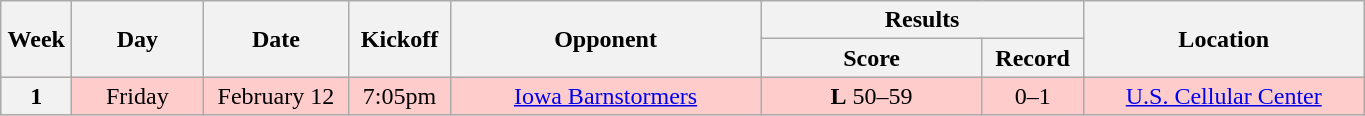<table class="wikitable">
<tr>
<th rowspan="2" width="40">Week</th>
<th rowspan="2" width="80">Day</th>
<th rowspan="2" width="90">Date</th>
<th rowspan="2" width="60">Kickoff</th>
<th rowspan="2" width="200">Opponent</th>
<th colspan="2" width="200">Results</th>
<th rowspan="2" width="180">Location</th>
</tr>
<tr>
<th width="140">Score</th>
<th width="60">Record</th>
</tr>
<tr align="center" bgcolor="#FFCCCC">
<th>1</th>
<td>Friday</td>
<td>February 12</td>
<td>7:05pm</td>
<td><a href='#'>Iowa Barnstormers</a></td>
<td><strong>L</strong> 50–59</td>
<td>0–1</td>
<td><a href='#'>U.S. Cellular Center</a></td>
</tr>
</table>
